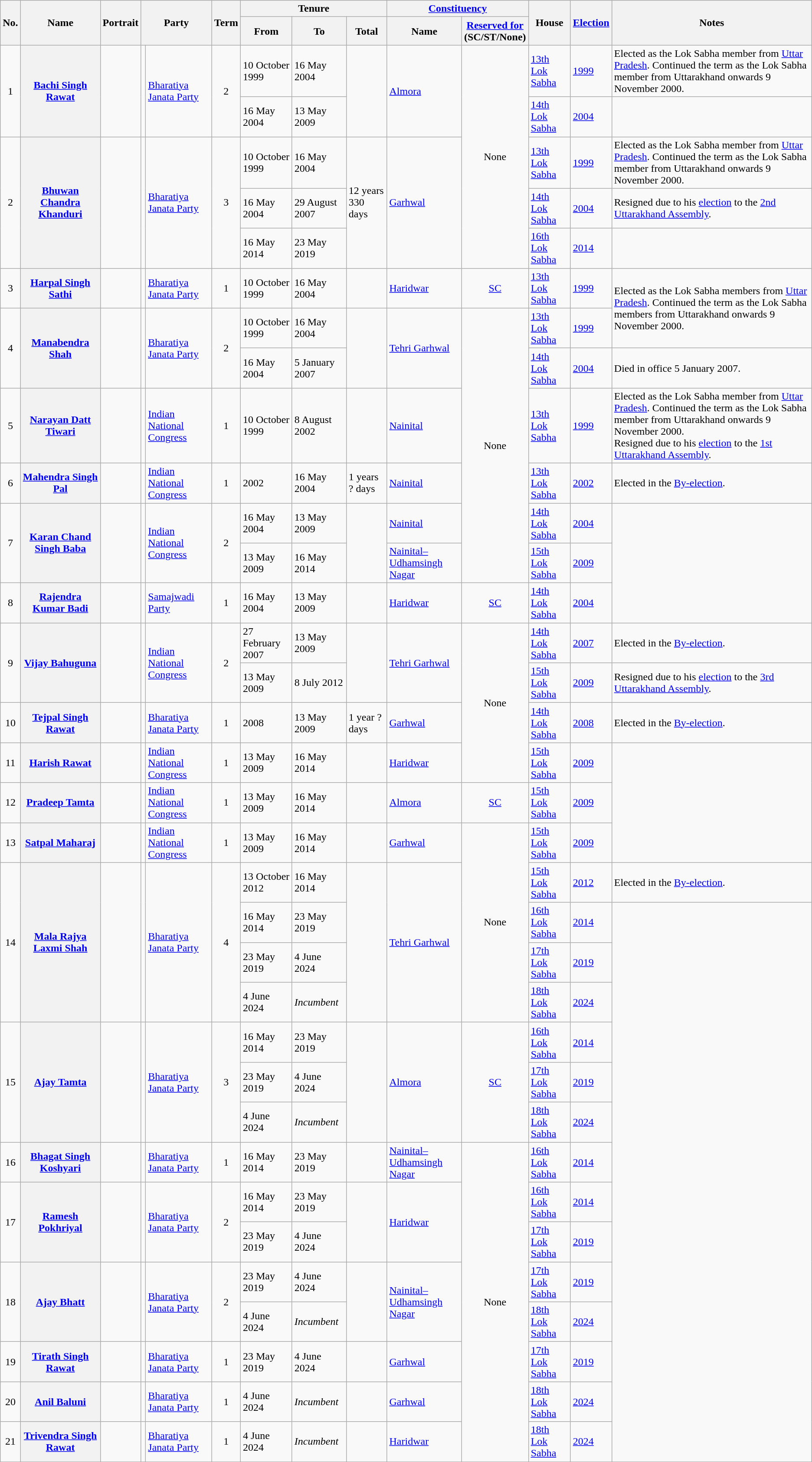<table class="wikitable sortable">
<tr>
<th rowspan="2">No.</th>
<th rowspan="2">Name</th>
<th rowspan="2">Portrait</th>
<th rowspan="2"; colspan="2">Party</th>
<th rowspan="2">Term</th>
<th colspan="3">Tenure</th>
<th colspan="2"><a href='#'>Constituency</a></th>
<th rowspan="2">House</th>
<th rowspan="2"><a href='#'>Election</a></th>
<th rowspan="2">Notes</th>
</tr>
<tr>
<th>From</th>
<th>To</th>
<th>Total</th>
<th>Name</th>
<th><a href='#'>Reserved for</a><br>(SC/ST/None)</th>
</tr>
<tr>
<td rowspan="2"; align="center">1</td>
<th rowspan="2"><a href='#'>Bachi Singh Rawat</a></th>
<td rowspan="2"></td>
<td rowspan="2"; bgcolor=></td>
<td rowspan="2"><a href='#'>Bharatiya Janata Party</a></td>
<td rowspan="2"; align="center">2</td>
<td>10 October 1999</td>
<td>16 May 2004</td>
<td rowspan="2"></td>
<td rowspan="2"><a href='#'>Almora</a></td>
<td rowspan="5"; align="center">None</td>
<td><a href='#'>13th Lok Sabha</a></td>
<td><a href='#'>1999</a></td>
<td>Elected as the Lok Sabha member from <a href='#'>Uttar Pradesh</a>. Continued the term as the Lok Sabha member from Uttarakhand onwards 9 November 2000.</td>
</tr>
<tr>
<td>16 May 2004</td>
<td>13 May 2009</td>
<td><a href='#'>14th Lok Sabha</a></td>
<td><a href='#'>2004</a></td>
<td></td>
</tr>
<tr>
<td rowspan="3"; align="center">2</td>
<th rowspan="3"><a href='#'>Bhuwan Chandra Khanduri</a></th>
<td rowspan="3"></td>
<td rowspan="3"; bgcolor=></td>
<td rowspan="3"><a href='#'>Bharatiya Janata Party</a></td>
<td rowspan="3"; align="center">3</td>
<td>10 October 1999</td>
<td>16 May 2004</td>
<td rowspan="3">12 years 330 days</td>
<td rowspan="3"><a href='#'>Garhwal</a></td>
<td><a href='#'>13th Lok Sabha</a></td>
<td><a href='#'>1999</a></td>
<td>Elected as the Lok Sabha member from <a href='#'>Uttar Pradesh</a>. Continued the term as the Lok Sabha member from Uttarakhand onwards 9 November 2000.</td>
</tr>
<tr>
<td>16 May 2004</td>
<td>29 August 2007</td>
<td><a href='#'>14th Lok Sabha</a></td>
<td><a href='#'>2004</a></td>
<td>Resigned due to his <a href='#'>election</a> to the <a href='#'>2nd Uttarakhand Assembly</a>.</td>
</tr>
<tr>
<td>16 May 2014</td>
<td>23 May 2019</td>
<td><a href='#'>16th Lok Sabha</a></td>
<td><a href='#'>2014</a></td>
<td></td>
</tr>
<tr>
<td align="center">3</td>
<th><a href='#'>Harpal Singh Sathi</a></th>
<td></td>
<td bgcolor=></td>
<td><a href='#'>Bharatiya Janata Party</a></td>
<td align="center">1</td>
<td>10 October 1999</td>
<td>16 May 2004</td>
<td></td>
<td><a href='#'>Haridwar</a></td>
<td align="center"><a href='#'>SC</a></td>
<td><a href='#'>13th Lok Sabha</a></td>
<td><a href='#'>1999</a></td>
<td rowspan="2">Elected as the Lok Sabha members from <a href='#'>Uttar Pradesh</a>. Continued the term as the Lok Sabha members from Uttarakhand onwards 9 November 2000.</td>
</tr>
<tr>
<td rowspan="2"; align="center">4</td>
<th rowspan="2"><a href='#'>Manabendra Shah</a></th>
<td rowspan="2"></td>
<td rowspan="2"; bgcolor=></td>
<td rowspan="2"><a href='#'>Bharatiya Janata Party</a></td>
<td rowspan="2"; align="center">2</td>
<td>10 October 1999</td>
<td>16 May 2004</td>
<td rowspan="2"></td>
<td rowspan="2"><a href='#'>Tehri Garhwal</a></td>
<td rowspan="6"; align="center">None</td>
<td><a href='#'>13th Lok Sabha</a></td>
<td><a href='#'>1999</a></td>
</tr>
<tr>
<td>16 May 2004</td>
<td>5 January 2007</td>
<td><a href='#'>14th Lok Sabha</a></td>
<td><a href='#'>2004</a></td>
<td>Died in office 5 January 2007.</td>
</tr>
<tr>
<td align="center">5</td>
<th><a href='#'>Narayan Datt Tiwari</a></th>
<td></td>
<td bgcolor=></td>
<td><a href='#'>Indian National Congress</a></td>
<td align="center">1</td>
<td>10 October 1999</td>
<td>8 August 2002</td>
<td></td>
<td><a href='#'>Nainital</a></td>
<td><a href='#'>13th Lok Sabha</a></td>
<td><a href='#'>1999</a></td>
<td>Elected as the Lok Sabha member from <a href='#'>Uttar Pradesh</a>. Continued the term as the Lok Sabha member from Uttarakhand onwards 9 November 2000.<br>Resigned due to his <a href='#'>election</a> to the <a href='#'>1st Uttarakhand Assembly</a>.</td>
</tr>
<tr>
<td align="center">6</td>
<th><a href='#'>Mahendra Singh Pal</a></th>
<td></td>
<td bgcolor=></td>
<td><a href='#'>Indian National Congress</a></td>
<td align="center">1</td>
<td>2002</td>
<td>16 May 2004</td>
<td>1 years ? days</td>
<td><a href='#'>Nainital</a></td>
<td><a href='#'>13th Lok Sabha</a></td>
<td><a href='#'>2002</a></td>
<td>Elected in the <a href='#'>By-election</a>.</td>
</tr>
<tr>
<td rowspan="2"; align="center">7</td>
<th rowspan="2"><a href='#'>Karan Chand Singh Baba</a></th>
<td rowspan="2"></td>
<td rowspan="2"; bgcolor=></td>
<td rowspan="2"><a href='#'>Indian National Congress</a></td>
<td rowspan="2"; align="center">2</td>
<td>16 May 2004</td>
<td>13 May 2009</td>
<td rowspan="2"></td>
<td><a href='#'>Nainital</a></td>
<td><a href='#'>14th Lok Sabha</a></td>
<td><a href='#'>2004</a></td>
<td rowspan="3"></td>
</tr>
<tr>
<td>13 May 2009</td>
<td>16 May 2014</td>
<td><a href='#'>Nainital–Udhamsingh Nagar</a></td>
<td><a href='#'>15th Lok Sabha</a></td>
<td><a href='#'>2009</a></td>
</tr>
<tr>
<td align="center">8</td>
<th><a href='#'>Rajendra Kumar Badi</a></th>
<td></td>
<td bgcolor=></td>
<td><a href='#'>Samajwadi Party</a></td>
<td align="center">1</td>
<td>16 May 2004</td>
<td>13 May 2009</td>
<td></td>
<td><a href='#'>Haridwar</a></td>
<td align="center"><a href='#'>SC</a></td>
<td><a href='#'>14th Lok Sabha</a></td>
<td><a href='#'>2004</a></td>
</tr>
<tr>
<td rowspan="2"; align="center">9</td>
<th rowspan="2"><a href='#'>Vijay Bahuguna</a></th>
<td rowspan="2"></td>
<td rowspan="2"; bgcolor=></td>
<td rowspan="2"><a href='#'>Indian National Congress</a></td>
<td rowspan="2"; align="center">2</td>
<td>27 February 2007</td>
<td>13 May 2009</td>
<td rowspan="2"></td>
<td rowspan="2"><a href='#'>Tehri Garhwal</a></td>
<td rowspan="4"; align="center">None</td>
<td><a href='#'>14th Lok Sabha</a></td>
<td><a href='#'>2007</a></td>
<td>Elected in the <a href='#'>By-election</a>.</td>
</tr>
<tr>
<td>13 May 2009</td>
<td>8 July 2012</td>
<td><a href='#'>15th Lok Sabha</a></td>
<td><a href='#'>2009</a></td>
<td>Resigned due to his <a href='#'>election</a> to the <a href='#'>3rd Uttarakhand Assembly</a>.</td>
</tr>
<tr>
<td align="center">10</td>
<th><a href='#'>Tejpal Singh Rawat</a></th>
<td></td>
<td bgcolor=></td>
<td><a href='#'>Bharatiya Janata Party</a></td>
<td align="center">1</td>
<td>2008</td>
<td>13 May 2009</td>
<td>1 year ? days</td>
<td><a href='#'>Garhwal</a></td>
<td><a href='#'>14th Lok Sabha</a></td>
<td><a href='#'>2008</a></td>
<td>Elected in the <a href='#'>By-election</a>.</td>
</tr>
<tr>
<td align="center">11</td>
<th><a href='#'>Harish Rawat</a></th>
<td></td>
<td bgcolor=></td>
<td><a href='#'>Indian National Congress</a></td>
<td align="center">1</td>
<td>13 May 2009</td>
<td>16 May 2014</td>
<td></td>
<td><a href='#'>Haridwar</a></td>
<td><a href='#'>15th Lok Sabha</a></td>
<td><a href='#'>2009</a></td>
<td rowspan="3"></td>
</tr>
<tr>
<td align="center">12</td>
<th><a href='#'>Pradeep Tamta</a></th>
<td></td>
<td bgcolor=></td>
<td><a href='#'>Indian National Congress</a></td>
<td align="center">1</td>
<td>13 May 2009</td>
<td>16 May 2014</td>
<td></td>
<td><a href='#'>Almora</a></td>
<td align="center"><a href='#'>SC</a></td>
<td><a href='#'>15th Lok Sabha</a></td>
<td><a href='#'>2009</a></td>
</tr>
<tr>
<td align="center">13</td>
<th><a href='#'>Satpal Maharaj</a></th>
<td></td>
<td bgcolor=></td>
<td><a href='#'>Indian National Congress</a></td>
<td align="center">1</td>
<td>13 May 2009</td>
<td>16 May 2014</td>
<td></td>
<td><a href='#'>Garhwal</a></td>
<td rowspan="5"; align="center">None</td>
<td><a href='#'>15th Lok Sabha</a></td>
<td><a href='#'>2009</a></td>
</tr>
<tr>
<td rowspan="4"; align="center">14</td>
<th rowspan="4"><a href='#'>Mala Rajya Laxmi Shah</a></th>
<td rowspan="4"></td>
<td rowspan="4"; bgcolor=></td>
<td rowspan="4"><a href='#'>Bharatiya Janata Party</a></td>
<td rowspan="4"; align="center">4</td>
<td>13 October 2012</td>
<td>16 May 2014</td>
<td rowspan="4"></td>
<td rowspan="4"><a href='#'>Tehri Garhwal</a></td>
<td><a href='#'>15th Lok Sabha</a></td>
<td><a href='#'>2012</a></td>
<td>Elected in the <a href='#'>By-election</a>.</td>
</tr>
<tr>
<td>16 May 2014</td>
<td>23 May 2019</td>
<td><a href='#'>16th Lok Sabha</a></td>
<td><a href='#'>2014</a></td>
<td rowspan="14"></td>
</tr>
<tr>
<td>23 May 2019</td>
<td>4 June 2024</td>
<td><a href='#'>17th Lok Sabha</a></td>
<td><a href='#'>2019</a></td>
</tr>
<tr>
<td>4 June 2024</td>
<td><em>Incumbent</em></td>
<td><a href='#'>18th Lok Sabha</a></td>
<td><a href='#'>2024</a></td>
</tr>
<tr>
<td rowspan="3"; align="center">15</td>
<th rowspan="3"><a href='#'>Ajay Tamta</a></th>
<td rowspan="3"></td>
<td rowspan="3"; bgcolor=></td>
<td rowspan="3"><a href='#'>Bharatiya Janata Party</a></td>
<td rowspan="3"; align="center">3</td>
<td>16 May 2014</td>
<td>23 May 2019</td>
<td rowspan="3"></td>
<td rowspan="3"><a href='#'>Almora</a></td>
<td rowspan="3"; align="center"><a href='#'>SC</a></td>
<td><a href='#'>16th Lok Sabha</a></td>
<td><a href='#'>2014</a></td>
</tr>
<tr>
<td>23 May 2019</td>
<td>4 June 2024</td>
<td><a href='#'>17th Lok Sabha</a></td>
<td><a href='#'>2019</a></td>
</tr>
<tr>
<td>4 June 2024</td>
<td><em>Incumbent</em></td>
<td><a href='#'>18th Lok Sabha</a></td>
<td><a href='#'>2024</a></td>
</tr>
<tr>
<td align="center">16</td>
<th><a href='#'>Bhagat Singh Koshyari</a></th>
<td></td>
<td bgcolor=></td>
<td><a href='#'>Bharatiya Janata Party</a></td>
<td align="center">1</td>
<td>16 May 2014</td>
<td>23 May 2019</td>
<td></td>
<td><a href='#'>Nainital–Udhamsingh Nagar</a></td>
<td rowspan="8"; align="center">None</td>
<td><a href='#'>16th Lok Sabha</a></td>
<td><a href='#'>2014</a></td>
</tr>
<tr>
<td rowspan="2"; align="center">17</td>
<th rowspan="2"><a href='#'>Ramesh Pokhriyal</a></th>
<td rowspan="2"></td>
<td rowspan="2"; bgcolor=></td>
<td rowspan="2"><a href='#'>Bharatiya Janata Party</a></td>
<td rowspan="2"; align="center">2</td>
<td>16 May 2014</td>
<td>23 May 2019</td>
<td rowspan="2"></td>
<td rowspan="2"><a href='#'>Haridwar</a></td>
<td><a href='#'>16th Lok Sabha</a></td>
<td><a href='#'>2014</a></td>
</tr>
<tr>
<td>23 May 2019</td>
<td>4 June 2024</td>
<td><a href='#'>17th Lok Sabha</a></td>
<td><a href='#'>2019</a></td>
</tr>
<tr>
<td rowspan="2"; align="center">18</td>
<th rowspan="2"><a href='#'>Ajay Bhatt</a></th>
<td rowspan="2"></td>
<td rowspan="2"; bgcolor=></td>
<td rowspan="2"><a href='#'>Bharatiya Janata Party</a></td>
<td rowspan="2"; align="center">2</td>
<td>23 May 2019</td>
<td>4 June 2024</td>
<td rowspan="2"></td>
<td rowspan="2"><a href='#'>Nainital–Udhamsingh Nagar</a></td>
<td><a href='#'>17th Lok Sabha</a></td>
<td><a href='#'>2019</a></td>
</tr>
<tr>
<td>4 June 2024</td>
<td><em>Incumbent</em></td>
<td><a href='#'>18th Lok Sabha</a></td>
<td><a href='#'>2024</a></td>
</tr>
<tr>
<td align="center">19</td>
<th><a href='#'>Tirath Singh Rawat</a></th>
<td></td>
<td bgcolor=></td>
<td><a href='#'>Bharatiya Janata Party</a></td>
<td align="center">1</td>
<td>23 May 2019</td>
<td>4 June 2024</td>
<td></td>
<td><a href='#'>Garhwal</a></td>
<td><a href='#'>17th Lok Sabha</a></td>
<td><a href='#'>2019</a></td>
</tr>
<tr>
<td align="center">20</td>
<th><a href='#'>Anil Baluni</a></th>
<td></td>
<td bgcolor=></td>
<td><a href='#'>Bharatiya Janata Party</a></td>
<td align="center">1</td>
<td>4 June 2024</td>
<td><em>Incumbent</em></td>
<td></td>
<td><a href='#'>Garhwal</a></td>
<td><a href='#'>18th Lok Sabha</a></td>
<td><a href='#'>2024</a></td>
</tr>
<tr>
<td align="center">21</td>
<th><a href='#'>Trivendra Singh Rawat</a></th>
<td></td>
<td bgcolor=></td>
<td><a href='#'>Bharatiya Janata Party</a></td>
<td align="center">1</td>
<td>4 June 2024</td>
<td><em>Incumbent</em></td>
<td></td>
<td><a href='#'>Haridwar</a></td>
<td><a href='#'>18th Lok Sabha</a></td>
<td><a href='#'>2024</a></td>
</tr>
</table>
